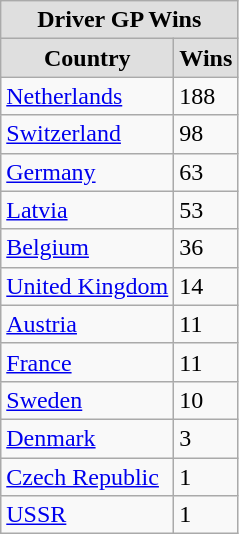<table class="wikitable">
<tr align="center" style="background:#dfdfdf;">
<td colspan=3><strong>Driver GP Wins</strong></td>
</tr>
<tr align="center" style="background:#dfdfdf;">
<td><strong>Country</strong></td>
<td><strong>Wins</strong></td>
</tr>
<tr align="left">
<td> <a href='#'>Netherlands</a></td>
<td>188</td>
</tr>
<tr align="left">
<td> <a href='#'>Switzerland</a></td>
<td>98</td>
</tr>
<tr align="left">
<td> <a href='#'>Germany</a></td>
<td>63</td>
</tr>
<tr align="left">
<td> <a href='#'>Latvia</a></td>
<td>53</td>
</tr>
<tr align="left">
<td> <a href='#'>Belgium</a></td>
<td>36</td>
</tr>
<tr align="left">
<td> <a href='#'>United Kingdom</a></td>
<td>14</td>
</tr>
<tr align="left">
<td> <a href='#'>Austria</a></td>
<td>11</td>
</tr>
<tr align="left">
<td> <a href='#'>France</a></td>
<td>11</td>
</tr>
<tr align="left">
<td> <a href='#'>Sweden</a></td>
<td>10</td>
</tr>
<tr align="left">
<td> <a href='#'>Denmark</a></td>
<td>3</td>
</tr>
<tr align="left">
<td> <a href='#'>Czech Republic</a></td>
<td>1</td>
</tr>
<tr align="left">
<td> <a href='#'>USSR</a></td>
<td>1</td>
</tr>
</table>
